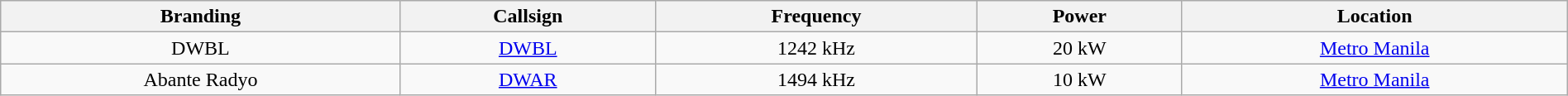<table class="wikitable" style="width:100%; text-align:center;"style="width:100%; text-align:center;">
<tr>
<th>Branding</th>
<th>Callsign</th>
<th>Frequency</th>
<th>Power</th>
<th>Location</th>
</tr>
<tr>
<td>DWBL</td>
<td><a href='#'>DWBL</a></td>
<td>1242 kHz</td>
<td>20 kW</td>
<td><a href='#'>Metro Manila</a></td>
</tr>
<tr>
<td>Abante Radyo</td>
<td><a href='#'>DWAR</a></td>
<td>1494 kHz</td>
<td>10 kW</td>
<td><a href='#'>Metro Manila</a></td>
</tr>
</table>
